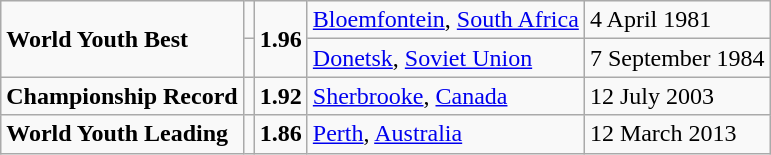<table class="wikitable">
<tr>
<td rowspan=2><strong>World Youth Best</strong></td>
<td></td>
<td rowspan=2><strong>1.96</strong></td>
<td><a href='#'>Bloemfontein</a>, <a href='#'>South Africa</a></td>
<td>4 April 1981</td>
</tr>
<tr>
<td></td>
<td><a href='#'>Donetsk</a>, <a href='#'>Soviet Union</a></td>
<td>7 September 1984</td>
</tr>
<tr>
<td><strong>Championship Record</strong></td>
<td></td>
<td><strong>1.92</strong></td>
<td><a href='#'>Sherbrooke</a>, <a href='#'>Canada</a></td>
<td>12 July 2003</td>
</tr>
<tr>
<td><strong>World Youth Leading</strong></td>
<td></td>
<td><strong>1.86</strong></td>
<td><a href='#'>Perth</a>, <a href='#'>Australia</a></td>
<td>12 March 2013</td>
</tr>
</table>
